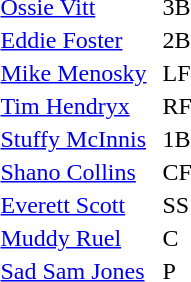<table>
<tr>
<td><a href='#'>Ossie Vitt</a></td>
<td>3B</td>
</tr>
<tr>
<td><a href='#'>Eddie Foster</a></td>
<td>2B</td>
</tr>
<tr>
<td><a href='#'>Mike Menosky</a></td>
<td>LF</td>
</tr>
<tr>
<td><a href='#'>Tim Hendryx</a></td>
<td>RF</td>
</tr>
<tr>
<td><a href='#'>Stuffy McInnis</a></td>
<td>1B</td>
</tr>
<tr>
<td><a href='#'>Shano Collins</a></td>
<td>CF</td>
</tr>
<tr>
<td><a href='#'>Everett Scott</a></td>
<td>SS</td>
</tr>
<tr>
<td><a href='#'>Muddy Ruel</a></td>
<td>C</td>
</tr>
<tr>
<td><a href='#'>Sad Sam Jones</a>  </td>
<td>P</td>
</tr>
</table>
